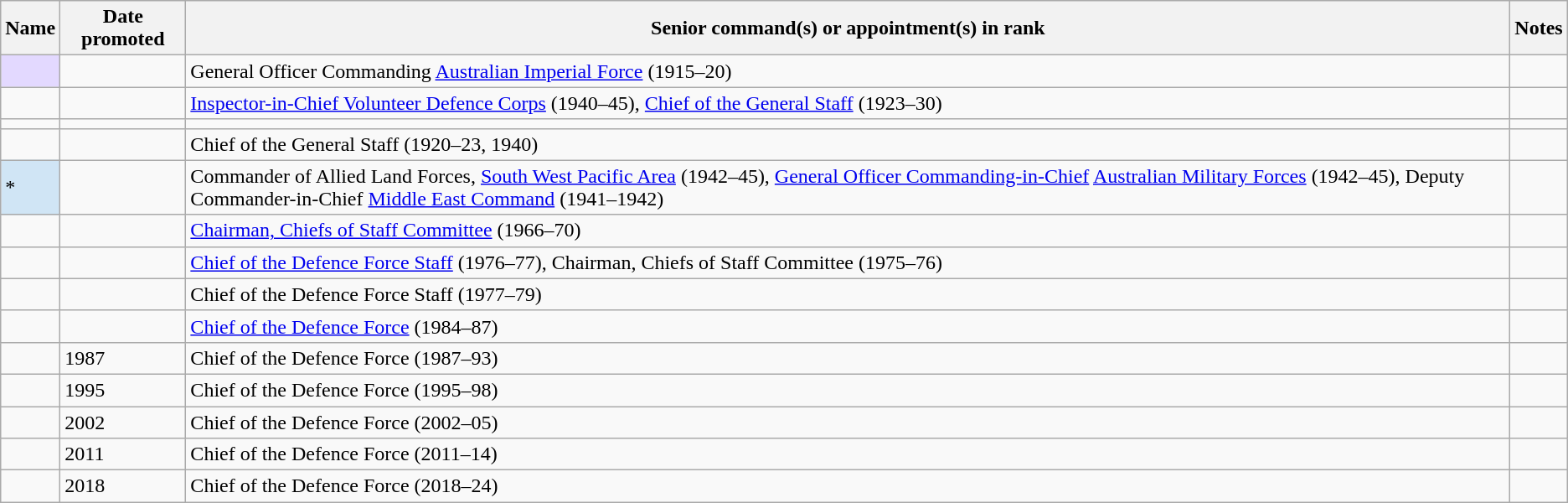<table class="wikitable plainrowheaders sortable">
<tr>
<th scope="col">Name</th>
<th scope="col">Date promoted</th>
<th scope="col">Senior command(s) or appointment(s) in rank</th>
<th scope="col" class="unsortable">Notes</th>
</tr>
<tr>
<td style="background:#e3d9ff;"></td>
<td></td>
<td>General Officer Commanding <a href='#'>Australian Imperial Force</a> (1915–20)</td>
<td></td>
</tr>
<tr>
<td></td>
<td></td>
<td><a href='#'>Inspector-in-Chief Volunteer Defence Corps</a> (1940–45), <a href='#'>Chief of the General Staff</a> (1923–30)</td>
<td></td>
</tr>
<tr>
<td></td>
<td></td>
<td></td>
<td></td>
</tr>
<tr>
<td></td>
<td></td>
<td>Chief of the General Staff (1920–23, 1940)</td>
<td></td>
</tr>
<tr>
<td style="background:#d0e5f5;">*</td>
<td></td>
<td>Commander of Allied Land Forces, <a href='#'>South West Pacific Area</a> (1942–45), <a href='#'>General Officer Commanding-in-Chief</a> <a href='#'>Australian Military Forces</a> (1942–45), Deputy Commander-in-Chief <a href='#'>Middle East Command</a> (1941–1942)</td>
<td></td>
</tr>
<tr>
<td></td>
<td></td>
<td><a href='#'>Chairman, Chiefs of Staff Committee</a> (1966–70)</td>
<td></td>
</tr>
<tr>
<td></td>
<td></td>
<td><a href='#'>Chief of the Defence Force Staff</a> (1976–77), Chairman, Chiefs of Staff Committee (1975–76)</td>
<td></td>
</tr>
<tr>
<td></td>
<td></td>
<td>Chief of the Defence Force Staff (1977–79)</td>
<td></td>
</tr>
<tr>
<td></td>
<td></td>
<td><a href='#'>Chief of the Defence Force</a> (1984–87)</td>
<td></td>
</tr>
<tr>
<td></td>
<td>1987</td>
<td>Chief of the Defence Force (1987–93)</td>
<td></td>
</tr>
<tr>
<td></td>
<td>1995</td>
<td>Chief of the Defence Force (1995–98)</td>
<td></td>
</tr>
<tr>
<td></td>
<td>2002</td>
<td>Chief of the Defence Force (2002–05)</td>
<td></td>
</tr>
<tr>
<td></td>
<td>2011</td>
<td>Chief of the Defence Force (2011–14)</td>
<td></td>
</tr>
<tr>
<td></td>
<td>2018</td>
<td>Chief of the Defence Force (2018–24)</td>
<td></td>
</tr>
</table>
